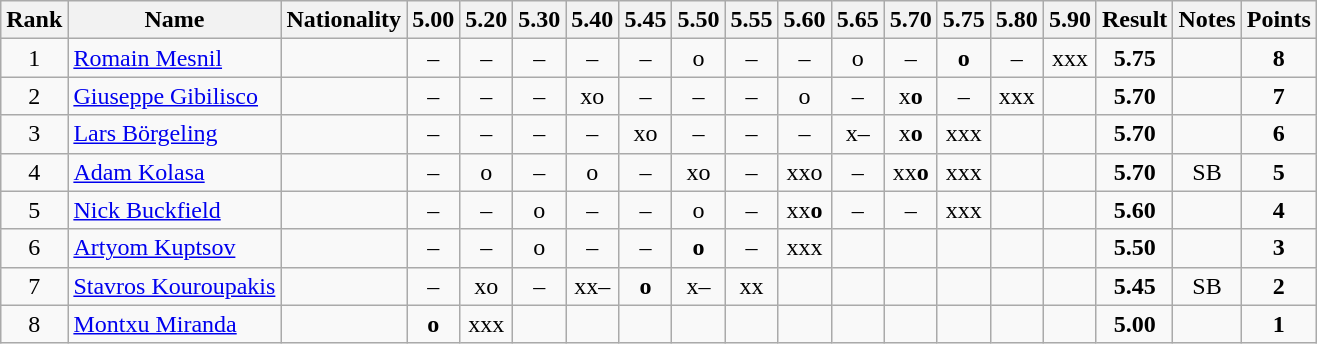<table class="wikitable sortable" style="text-align:center">
<tr>
<th>Rank</th>
<th>Name</th>
<th>Nationality</th>
<th>5.00</th>
<th>5.20</th>
<th>5.30</th>
<th>5.40</th>
<th>5.45</th>
<th>5.50</th>
<th>5.55</th>
<th>5.60</th>
<th>5.65</th>
<th>5.70</th>
<th>5.75</th>
<th>5.80</th>
<th>5.90</th>
<th>Result</th>
<th>Notes</th>
<th>Points</th>
</tr>
<tr>
<td>1</td>
<td align=left><a href='#'>Romain Mesnil</a></td>
<td align=left></td>
<td>–</td>
<td>–</td>
<td>–</td>
<td>–</td>
<td>–</td>
<td>o</td>
<td>–</td>
<td>–</td>
<td>o</td>
<td>–</td>
<td><strong>o</strong></td>
<td>–</td>
<td>xxx</td>
<td><strong>5.75</strong></td>
<td></td>
<td><strong>8</strong></td>
</tr>
<tr>
<td>2</td>
<td align=left><a href='#'>Giuseppe Gibilisco</a></td>
<td align=left></td>
<td>–</td>
<td>–</td>
<td>–</td>
<td>xo</td>
<td>–</td>
<td>–</td>
<td>–</td>
<td>o</td>
<td>–</td>
<td>x<strong>o</strong></td>
<td>–</td>
<td>xxx</td>
<td></td>
<td><strong>5.70</strong></td>
<td></td>
<td><strong>7</strong></td>
</tr>
<tr>
<td>3</td>
<td align=left><a href='#'>Lars Börgeling</a></td>
<td align=left></td>
<td>–</td>
<td>–</td>
<td>–</td>
<td>–</td>
<td>xo</td>
<td>–</td>
<td>–</td>
<td>–</td>
<td>x–</td>
<td>x<strong>o</strong></td>
<td>xxx</td>
<td></td>
<td></td>
<td><strong>5.70</strong></td>
<td></td>
<td><strong>6</strong></td>
</tr>
<tr>
<td>4</td>
<td align=left><a href='#'>Adam Kolasa</a></td>
<td align=left></td>
<td>–</td>
<td>o</td>
<td>–</td>
<td>o</td>
<td>–</td>
<td>xo</td>
<td>–</td>
<td>xxo</td>
<td>–</td>
<td>xx<strong>o</strong></td>
<td>xxx</td>
<td></td>
<td></td>
<td><strong>5.70</strong></td>
<td>SB</td>
<td><strong>5</strong></td>
</tr>
<tr>
<td>5</td>
<td align=left><a href='#'>Nick Buckfield</a></td>
<td align=left></td>
<td>–</td>
<td>–</td>
<td>o</td>
<td>–</td>
<td>–</td>
<td>o</td>
<td>–</td>
<td>xx<strong>o</strong></td>
<td>–</td>
<td>–</td>
<td>xxx</td>
<td></td>
<td></td>
<td><strong>5.60</strong></td>
<td></td>
<td><strong>4</strong></td>
</tr>
<tr>
<td>6</td>
<td align=left><a href='#'>Artyom Kuptsov</a></td>
<td align=left></td>
<td>–</td>
<td>–</td>
<td>o</td>
<td>–</td>
<td>–</td>
<td><strong>o</strong></td>
<td>–</td>
<td>xxx</td>
<td></td>
<td></td>
<td></td>
<td></td>
<td></td>
<td><strong>5.50</strong></td>
<td></td>
<td><strong>3</strong></td>
</tr>
<tr>
<td>7</td>
<td align=left><a href='#'>Stavros Kouroupakis</a></td>
<td align=left></td>
<td>–</td>
<td>xo</td>
<td>–</td>
<td>xx–</td>
<td><strong>o</strong></td>
<td>x–</td>
<td>xx</td>
<td></td>
<td></td>
<td></td>
<td></td>
<td></td>
<td></td>
<td><strong>5.45</strong></td>
<td>SB</td>
<td><strong>2</strong></td>
</tr>
<tr>
<td>8</td>
<td align=left><a href='#'>Montxu Miranda</a></td>
<td align=left></td>
<td><strong>o</strong></td>
<td>xxx</td>
<td></td>
<td></td>
<td></td>
<td></td>
<td></td>
<td></td>
<td></td>
<td></td>
<td></td>
<td></td>
<td></td>
<td><strong>5.00</strong></td>
<td></td>
<td><strong>1</strong></td>
</tr>
</table>
